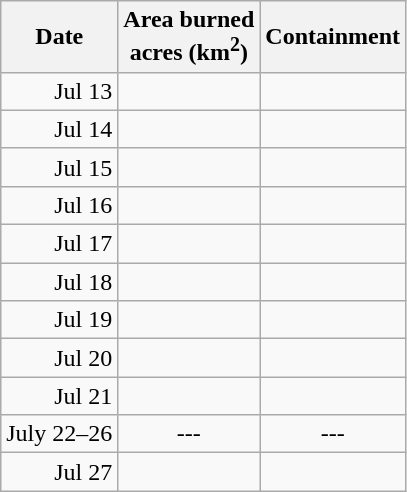<table class="wikitable" style="text-align: right;">
<tr>
<th>Date</th>
<th>Area burned<br>acres (km<sup>2</sup>)</th>
<th>Containment</th>
</tr>
<tr>
<td>Jul 13</td>
<td></td>
<td style="text-align: left;"></td>
</tr>
<tr>
<td>Jul 14</td>
<td></td>
<td style="text-align: left;"></td>
</tr>
<tr>
<td>Jul 15</td>
<td></td>
<td style="text-align: left;"></td>
</tr>
<tr>
<td>Jul 16</td>
<td></td>
<td style="text-align: left;"></td>
</tr>
<tr>
<td>Jul 17</td>
<td></td>
<td style="text-align: left;"></td>
</tr>
<tr>
<td>Jul 18</td>
<td></td>
<td style="text-align: left;"></td>
</tr>
<tr>
<td>Jul 19</td>
<td></td>
<td style="text-align: left;"></td>
</tr>
<tr>
<td>Jul 20</td>
<td></td>
<td style="text-align: left;"></td>
</tr>
<tr>
<td>Jul 21</td>
<td></td>
<td style="text-align: left;"></td>
</tr>
<tr>
<td style="text-align: center;">July 22–26</td>
<td style="text-align: center;">---</td>
<td style="text-align: center;">---</td>
</tr>
<tr>
<td>Jul 27</td>
<td></td>
<td style="text-align: left;"></td>
</tr>
</table>
